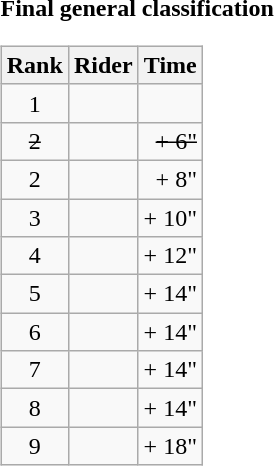<table>
<tr>
<td><strong>Final general classification</strong><br><table class="wikitable">
<tr>
<th scope="col">Rank</th>
<th scope="col">Rider</th>
<th scope="col">Time</th>
</tr>
<tr>
<td style="text-align:center;">1</td>
<td></td>
<td style="text-align:right;"></td>
</tr>
<tr>
<td style="text-align:center;"><s>2</s></td>
<td><s></s></td>
<td style="text-align:right;"><s>+ 6"</s></td>
</tr>
<tr>
<td style="text-align:center;">2</td>
<td></td>
<td style="text-align:right;">+ 8"</td>
</tr>
<tr>
<td style="text-align:center;">3</td>
<td></td>
<td style="text-align:right;">+ 10"</td>
</tr>
<tr>
<td style="text-align:center;">4</td>
<td></td>
<td style="text-align:right;">+ 12"</td>
</tr>
<tr>
<td style="text-align:center;">5</td>
<td></td>
<td style="text-align:right;">+ 14"</td>
</tr>
<tr>
<td style="text-align:center;">6</td>
<td></td>
<td style="text-align:right;">+ 14"</td>
</tr>
<tr>
<td style="text-align:center;">7</td>
<td></td>
<td style="text-align:right;">+ 14"</td>
</tr>
<tr>
<td style="text-align:center;">8</td>
<td></td>
<td style="text-align:right;">+ 14"</td>
</tr>
<tr>
<td style="text-align:center;">9</td>
<td></td>
<td style="text-align:right;">+ 18"</td>
</tr>
</table>
</td>
</tr>
</table>
